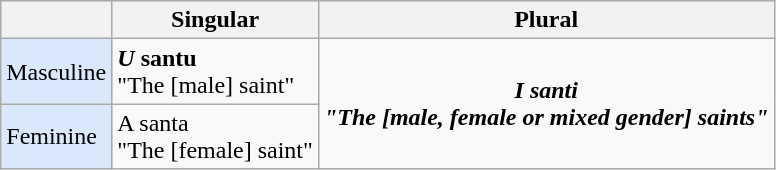<table class="wikitable">
<tr style="font-style:normal; font-weight:normal; background-color:#dae8fc;">
<th></th>
<th style="font-family:serif !important;">Singular</th>
<th>Plural</th>
</tr>
<tr>
<td style="background-color:#dae8fc; font-style:normal; font-weight:normal;">Masculine</td>
<td><strong><em>U</em></strong> <strong>santu</strong><br>"The [male] saint" <br></td>
<td rowspan="2" style="text-align: center;"><strong><em>I<em> santi<strong> <br>"The [male, female or mixed gender] saints"</td>
</tr>
<tr>
<td style="background-color:#dae8fc; font-style:normal; font-weight:normal;">Feminine</td>
<td></em></strong>A</em> santa</strong><br>"The [female] saint"</td>
</tr>
</table>
